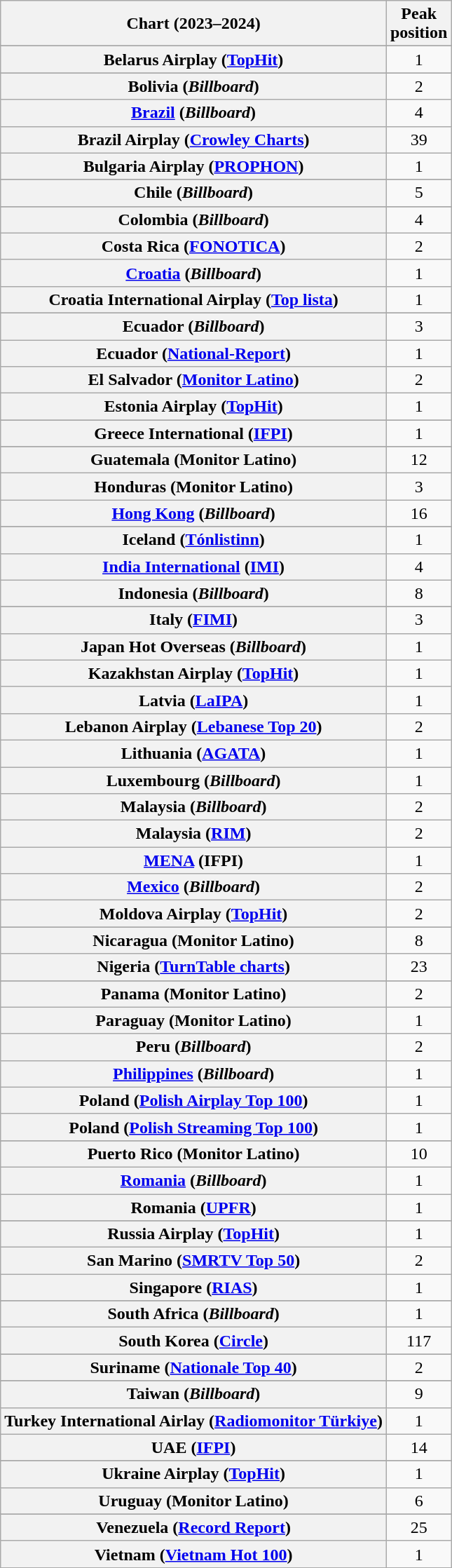<table class="wikitable sortable plainrowheaders" style="text-align:center">
<tr>
<th scope="col">Chart (2023–2024)</th>
<th scope="col">Peak<br>position</th>
</tr>
<tr>
</tr>
<tr>
</tr>
<tr>
</tr>
<tr>
<th scope="row">Belarus Airplay (<a href='#'>TopHit</a>)</th>
<td>1</td>
</tr>
<tr>
</tr>
<tr>
</tr>
<tr>
<th scope="row">Bolivia (<em>Billboard</em>)</th>
<td>2</td>
</tr>
<tr>
<th scope="row"><a href='#'>Brazil</a> (<em>Billboard</em>)</th>
<td>4</td>
</tr>
<tr>
<th scope="row">Brazil Airplay (<a href='#'>Crowley Charts</a>)</th>
<td>39</td>
</tr>
<tr>
<th scope="row">Bulgaria Airplay (<a href='#'>PROPHON</a>)</th>
<td>1</td>
</tr>
<tr>
</tr>
<tr>
</tr>
<tr>
</tr>
<tr>
</tr>
<tr>
<th scope="row">Chile (<em>Billboard</em>)</th>
<td>5</td>
</tr>
<tr>
</tr>
<tr>
<th scope="row">Colombia (<em>Billboard</em>)</th>
<td>4</td>
</tr>
<tr>
<th scope="row">Costa Rica (<a href='#'>FONOTICA</a>)</th>
<td>2</td>
</tr>
<tr>
<th scope="row"><a href='#'>Croatia</a> (<em>Billboard</em>)</th>
<td>1</td>
</tr>
<tr>
<th scope="row">Croatia International Airplay (<a href='#'>Top lista</a>)</th>
<td>1</td>
</tr>
<tr>
</tr>
<tr>
</tr>
<tr>
</tr>
<tr>
<th scope="row">Ecuador (<em>Billboard</em>)</th>
<td>3</td>
</tr>
<tr>
<th scope="row">Ecuador (<a href='#'>National-Report</a>)</th>
<td>1</td>
</tr>
<tr>
<th scope="row">El Salvador (<a href='#'>Monitor Latino</a>)</th>
<td>2</td>
</tr>
<tr>
<th scope="row">Estonia Airplay (<a href='#'>TopHit</a>)</th>
<td>1</td>
</tr>
<tr>
</tr>
<tr>
</tr>
<tr>
</tr>
<tr>
<th scope="row">Greece International (<a href='#'>IFPI</a>)</th>
<td>1</td>
</tr>
<tr>
</tr>
<tr>
<th scope="row">Guatemala (Monitor Latino)</th>
<td>12</td>
</tr>
<tr>
<th scope="row">Honduras (Monitor Latino)</th>
<td>3</td>
</tr>
<tr>
<th scope="row"><a href='#'>Hong Kong</a> (<em>Billboard</em>)</th>
<td>16</td>
</tr>
<tr>
</tr>
<tr>
</tr>
<tr>
</tr>
<tr>
<th scope="row">Iceland (<a href='#'>Tónlistinn</a>)</th>
<td>1</td>
</tr>
<tr>
<th scope="row"><a href='#'>India International</a> (<a href='#'>IMI</a>)</th>
<td>4</td>
</tr>
<tr>
<th scope="row">Indonesia (<em>Billboard</em>)</th>
<td>8</td>
</tr>
<tr>
</tr>
<tr>
</tr>
<tr>
<th scope="row">Italy (<a href='#'>FIMI</a>)</th>
<td>3</td>
</tr>
<tr>
<th scope="row">Japan Hot Overseas (<em>Billboard</em>)</th>
<td>1</td>
</tr>
<tr>
<th scope="row">Kazakhstan Airplay (<a href='#'>TopHit</a>)</th>
<td>1</td>
</tr>
<tr>
<th scope="row">Latvia (<a href='#'>LaIPA</a>)</th>
<td>1</td>
</tr>
<tr>
<th scope="row">Lebanon Airplay (<a href='#'>Lebanese Top 20</a>)</th>
<td>2</td>
</tr>
<tr>
<th scope="row">Lithuania (<a href='#'>AGATA</a>)</th>
<td>1</td>
</tr>
<tr>
<th scope="row">Luxembourg (<em>Billboard</em>)</th>
<td>1</td>
</tr>
<tr>
<th scope="row">Malaysia (<em>Billboard</em>)</th>
<td>2</td>
</tr>
<tr>
<th scope="row">Malaysia (<a href='#'>RIM</a>)</th>
<td>2</td>
</tr>
<tr>
<th scope="row"><a href='#'>MENA</a> (IFPI)</th>
<td>1</td>
</tr>
<tr>
<th scope="row"><a href='#'>Mexico</a> (<em>Billboard</em>)</th>
<td>2</td>
</tr>
<tr>
<th scope="row">Moldova Airplay (<a href='#'>TopHit</a>)</th>
<td>2</td>
</tr>
<tr>
</tr>
<tr>
</tr>
<tr>
</tr>
<tr>
<th scope="row">Nicaragua (Monitor Latino)</th>
<td>8</td>
</tr>
<tr>
<th scope="row">Nigeria (<a href='#'>TurnTable charts</a>)</th>
<td>23</td>
</tr>
<tr>
</tr>
<tr>
<th scope="row">Panama (Monitor Latino)</th>
<td>2</td>
</tr>
<tr>
<th scope="row">Paraguay (Monitor Latino)</th>
<td>1</td>
</tr>
<tr>
<th scope="row">Peru (<em>Billboard</em>)</th>
<td>2</td>
</tr>
<tr>
<th scope="row"><a href='#'>Philippines</a> (<em>Billboard</em>)</th>
<td>1</td>
</tr>
<tr>
<th scope="row">Poland (<a href='#'>Polish Airplay Top 100</a>)</th>
<td>1</td>
</tr>
<tr>
<th scope="row">Poland (<a href='#'>Polish Streaming Top 100</a>)</th>
<td>1</td>
</tr>
<tr>
</tr>
<tr>
<th scope="row">Puerto Rico (Monitor Latino)</th>
<td>10</td>
</tr>
<tr>
<th scope="row"><a href='#'>Romania</a> (<em>Billboard</em>)</th>
<td>1</td>
</tr>
<tr>
<th scope="row">Romania (<a href='#'>UPFR</a>)</th>
<td>1</td>
</tr>
<tr>
</tr>
<tr>
</tr>
<tr>
<th scope="row">Russia Airplay (<a href='#'>TopHit</a>)</th>
<td>1</td>
</tr>
<tr>
<th scope="row">San Marino (<a href='#'>SMRTV Top 50</a>)</th>
<td>2</td>
</tr>
<tr>
<th scope="row">Singapore (<a href='#'>RIAS</a>)</th>
<td>1</td>
</tr>
<tr>
</tr>
<tr>
</tr>
<tr>
<th scope="row">South Africa (<em>Billboard</em>)</th>
<td>1</td>
</tr>
<tr>
<th scope="row">South Korea (<a href='#'>Circle</a>)</th>
<td>117</td>
</tr>
<tr>
</tr>
<tr>
<th scope="row">Suriname (<a href='#'>Nationale Top 40</a>)</th>
<td>2</td>
</tr>
<tr>
</tr>
<tr>
</tr>
<tr>
<th scope="row">Taiwan (<em>Billboard</em>)</th>
<td>9</td>
</tr>
<tr>
<th scope="row">Turkey International Airlay (<a href='#'>Radiomonitor Türkiye</a>)</th>
<td>1</td>
</tr>
<tr>
<th scope="row">UAE (<a href='#'>IFPI</a>)</th>
<td>14</td>
</tr>
<tr>
</tr>
<tr>
<th scope="row">Ukraine Airplay (<a href='#'>TopHit</a>)</th>
<td>1</td>
</tr>
<tr>
<th scope="row">Uruguay (Monitor Latino)</th>
<td>6</td>
</tr>
<tr>
</tr>
<tr>
</tr>
<tr>
</tr>
<tr>
</tr>
<tr>
</tr>
<tr>
</tr>
<tr>
<th scope="row">Venezuela (<a href='#'>Record Report</a>)</th>
<td>25</td>
</tr>
<tr>
<th scope="row">Vietnam (<a href='#'>Vietnam Hot 100</a>)</th>
<td>1</td>
</tr>
</table>
